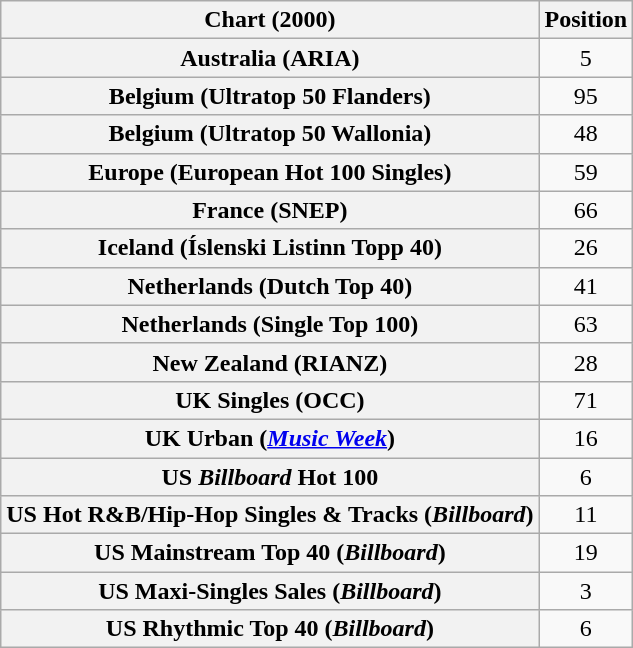<table class="wikitable sortable plainrowheaders" style="text-align:center">
<tr>
<th scope="col">Chart (2000)</th>
<th scope="col">Position</th>
</tr>
<tr>
<th scope="row">Australia (ARIA)</th>
<td>5</td>
</tr>
<tr>
<th scope="row">Belgium (Ultratop 50 Flanders)</th>
<td>95</td>
</tr>
<tr>
<th scope="row">Belgium (Ultratop 50 Wallonia)</th>
<td>48</td>
</tr>
<tr>
<th scope="row">Europe (European Hot 100 Singles)</th>
<td>59</td>
</tr>
<tr>
<th scope="row">France (SNEP)</th>
<td>66</td>
</tr>
<tr>
<th scope="row">Iceland (Íslenski Listinn Topp 40)</th>
<td>26</td>
</tr>
<tr>
<th scope="row">Netherlands (Dutch Top 40)</th>
<td>41</td>
</tr>
<tr>
<th scope="row">Netherlands (Single Top 100)</th>
<td>63</td>
</tr>
<tr>
<th scope="row">New Zealand (RIANZ)</th>
<td>28</td>
</tr>
<tr>
<th scope="row">UK Singles (OCC)</th>
<td>71</td>
</tr>
<tr>
<th scope="row">UK Urban (<em><a href='#'>Music Week</a></em>)</th>
<td>16</td>
</tr>
<tr>
<th scope="row">US <em>Billboard</em> Hot 100</th>
<td>6</td>
</tr>
<tr>
<th scope="row">US Hot R&B/Hip-Hop Singles & Tracks (<em>Billboard</em>)</th>
<td>11</td>
</tr>
<tr>
<th scope="row">US Mainstream Top 40 (<em>Billboard</em>)</th>
<td>19</td>
</tr>
<tr>
<th scope="row">US Maxi-Singles Sales (<em>Billboard</em>)</th>
<td>3</td>
</tr>
<tr>
<th scope="row">US Rhythmic Top 40 (<em>Billboard</em>)</th>
<td>6</td>
</tr>
</table>
